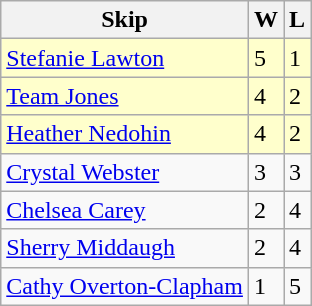<table class="wikitable">
<tr>
<th>Skip</th>
<th>W</th>
<th>L</th>
</tr>
<tr bgcolor=#ffffcc>
<td> <a href='#'>Stefanie Lawton</a></td>
<td>5</td>
<td>1</td>
</tr>
<tr bgcolor=#ffffcc>
<td> <a href='#'>Team Jones</a></td>
<td>4</td>
<td>2</td>
</tr>
<tr bgcolor=#ffffcc>
<td> <a href='#'>Heather Nedohin</a></td>
<td>4</td>
<td>2</td>
</tr>
<tr>
<td> <a href='#'>Crystal Webster</a></td>
<td>3</td>
<td>3</td>
</tr>
<tr>
<td> <a href='#'>Chelsea Carey</a></td>
<td>2</td>
<td>4</td>
</tr>
<tr>
<td> <a href='#'>Sherry Middaugh</a></td>
<td>2</td>
<td>4</td>
</tr>
<tr>
<td> <a href='#'>Cathy Overton-Clapham</a></td>
<td>1</td>
<td>5</td>
</tr>
</table>
